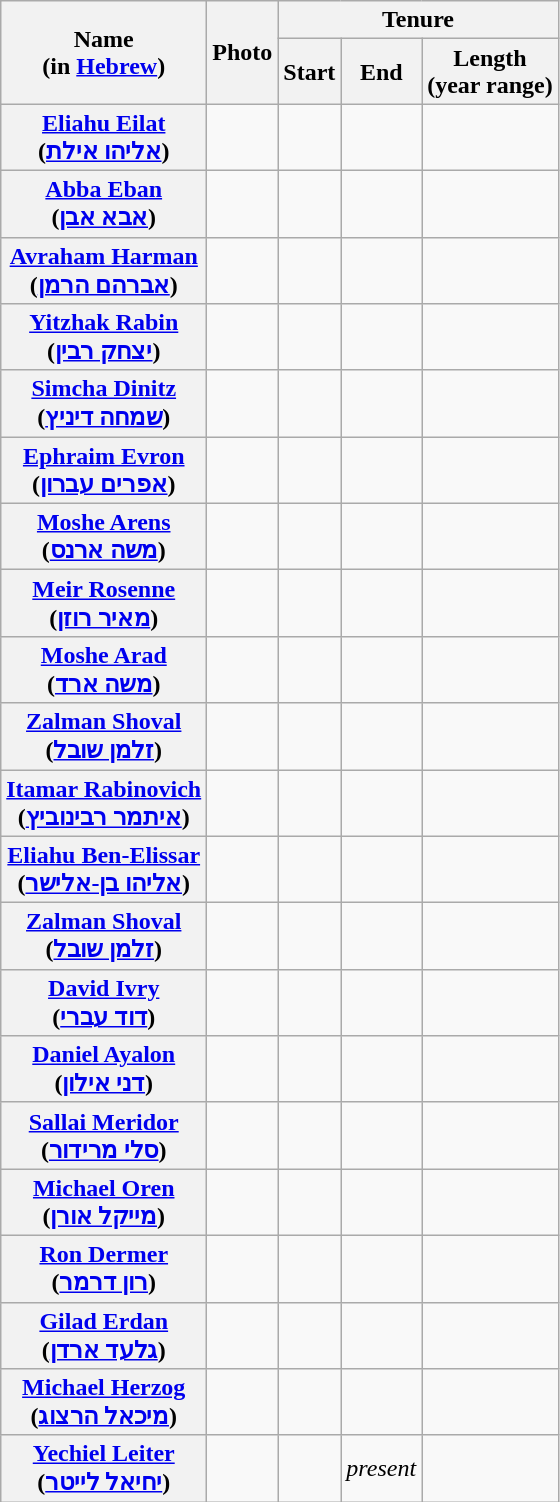<table class="wikitable sortable" id="Table of ambassadors">
<tr>
<th scope="col" rowspan=2>Name<br>(in <a href='#'>Hebrew</a>)</th>
<th scope="col" class="unsortable" rowspan=2>Photo<br></th>
<th scope="colgroup" colspan=3>Tenure</th>
</tr>
<tr>
<th scope="col">Start</th>
<th scope="col">End</th>
<th scope="col">Length<br>(year range)</th>
</tr>
<tr>
<th scope="row" align="left" rowspan="1"><a href='#'>Eliahu Eilat</a><br>(<a href='#'>אליהו אילת</a>)</th>
<td align=center rowspan="1"></td>
<td align=left rowspan="1"></td>
<td align=left rowspan="1"></td>
<td align=left rowspan="1"></td>
</tr>
<tr>
<th scope="row" align="left" rowspan="1"><a href='#'>Abba Eban</a><br>(<a href='#'>אבא אבן</a>)</th>
<td align=center rowspan="1"></td>
<td align=left rowspan="1"></td>
<td align=left rowspan="1"></td>
<td align=left rowspan="1"></td>
</tr>
<tr>
<th scope="row" align="left" rowspan="1"><a href='#'>Avraham Harman</a><br>(<a href='#'>אברהם הרמן</a>)</th>
<td align=center rowspan="1"></td>
<td align=left rowspan="1"></td>
<td align=left rowspan="1"></td>
<td align=left rowspan="1"></td>
</tr>
<tr>
<th scope="row" align="left" rowspan="1"><a href='#'>Yitzhak Rabin</a><br>(<a href='#'>יצחק רבין</a>)</th>
<td align=center rowspan="1"></td>
<td align=left rowspan="1"></td>
<td align=left rowspan="1"></td>
<td align=left rowspan="1"></td>
</tr>
<tr>
<th scope="row" align="left" rowspan="1"><a href='#'>Simcha Dinitz</a><br>(<a href='#'>שמחה דיניץ</a>)</th>
<td align=center rowspan="1"></td>
<td align=left rowspan="1"></td>
<td align=left rowspan="1"></td>
<td align=left rowspan="1"></td>
</tr>
<tr>
<th scope="row" align="left" rowspan="1"><a href='#'>Ephraim Evron</a><br>(<a href='#'>אפרים עברון</a>)</th>
<td align=center rowspan="1"></td>
<td align=left rowspan="1"></td>
<td align=left rowspan="1"></td>
<td align=left rowspan="1"></td>
</tr>
<tr>
<th scope="row" align="left" rowspan="1"><a href='#'>Moshe Arens</a><br>(<a href='#'>משה ארנס</a>)</th>
<td align=center rowspan="1"></td>
<td align=left rowspan="1"></td>
<td align=left rowspan="1"></td>
<td align=left rowspan="1"></td>
</tr>
<tr>
<th scope="row" align="left" rowspan="1"><a href='#'>Meir Rosenne</a><br>(<a href='#'>מאיר רוזן</a>)</th>
<td align=center rowspan="1"></td>
<td align=left rowspan="1"></td>
<td align=left rowspan="1"></td>
<td align=left rowspan="1"></td>
</tr>
<tr>
<th scope="row" align="left" rowspan="1"><a href='#'>Moshe Arad</a><br>(<a href='#'>משה ארד</a>)</th>
<td align=center rowspan="1"></td>
<td align=left rowspan="1"></td>
<td align=left rowspan="1"></td>
<td align=left rowspan="1"></td>
</tr>
<tr>
<th scope="row" align="left" rowspan="1"><a href='#'>Zalman Shoval</a><br>(<a href='#'>זלמן שובל</a>)</th>
<td align=center rowspan="1"></td>
<td align=left rowspan="1"></td>
<td align=left rowspan="1"></td>
<td align=left rowspan="1"></td>
</tr>
<tr>
<th scope="row" align="left" rowspan="1"><a href='#'>Itamar Rabinovich</a><br>(<a href='#'>איתמר רבינוביץ</a>)</th>
<td align=center rowspan="1"></td>
<td align=left rowspan="1"></td>
<td align=left rowspan="1"></td>
<td align=left rowspan="1"></td>
</tr>
<tr>
<th scope="row" align="left" rowspan="1"><a href='#'>Eliahu Ben-Elissar</a><br>(<a href='#'>אליהו בן-אלישר</a>)</th>
<td align=center rowspan="1"></td>
<td align=left rowspan="1"></td>
<td align=left rowspan="1"></td>
<td align=left rowspan="1"></td>
</tr>
<tr>
<th scope="row" align="left" rowspan="1"><a href='#'>Zalman Shoval</a><br>(<a href='#'>זלמן שובל</a>)</th>
<td align=center rowspan="1"></td>
<td align=left rowspan="1"></td>
<td align=left rowspan="1"></td>
<td align=left rowspan="1"></td>
</tr>
<tr>
<th scope="row" align="left" rowspan="1"><a href='#'>David Ivry</a><br>(<a href='#'>דוד עברי</a>)</th>
<td align=center rowspan="1"></td>
<td align=left rowspan="1"></td>
<td align=left rowspan="1"></td>
<td align=left rowspan="1"></td>
</tr>
<tr>
<th scope="row" align="left" rowspan="1"><a href='#'>Daniel Ayalon</a><br>(<a href='#'>דני אילון</a>)</th>
<td align=center rowspan="1"></td>
<td align=left rowspan="1"></td>
<td align=left rowspan="1"></td>
<td align=left rowspan="1"></td>
</tr>
<tr>
<th scope="row" align="left" rowspan="1"><a href='#'>Sallai Meridor</a><br>(<a href='#'>סלי מרידור</a>)</th>
<td align=center rowspan="1"></td>
<td align=left rowspan="1"></td>
<td align=left rowspan="1"></td>
<td align=left rowspan="1"></td>
</tr>
<tr>
<th scope="row" align="left" rowspan="1"><a href='#'>Michael Oren</a><br>(<a href='#'>מייקל אורן</a>)</th>
<td align=center rowspan="1"></td>
<td align=left rowspan="1"></td>
<td align=left rowspan="1"></td>
<td align=left rowspan="1"></td>
</tr>
<tr>
<th scope="row" align="left" rowspan="1"><a href='#'>Ron Dermer</a><br>(<a href='#'>רון דרמר</a>)</th>
<td align=center rowspan="1"></td>
<td align=left rowspan="1"></td>
<td align=left rowspan="1"></td>
<td align=left rowspan="1"></td>
</tr>
<tr>
<th scope="row" align="left" rowspan="1"><a href='#'>Gilad Erdan</a><br>(<a href='#'>גלעד ארדן</a>)</th>
<td align=center rowspan="1"></td>
<td align=left rowspan="1"></td>
<td align=left rowspan="1"></td>
<td align=left rowspan="1"></td>
</tr>
<tr>
<th scope="row" align="left" rowspan="1"><a href='#'>Michael Herzog</a><br>(<a href='#'>מיכאל הרצוג</a>)</th>
<td align=center rowspan="1"></td>
<td align=left rowspan="1"></td>
<td align=left rowspan="1"></td>
<td align=left rowspan="1"></td>
</tr>
<tr>
<th scope="row" align="left" rowspan="1"><a href='#'>Yechiel Leiter</a><br>(<a href='#'>יחיאל לייטר</a>)</th>
<td align=center rowspan="1"></td>
<td align=left rowspan="1"></td>
<td align=left rowspan="1"><em>present</em></td>
<td align=left rowspan="1"></td>
</tr>
</table>
